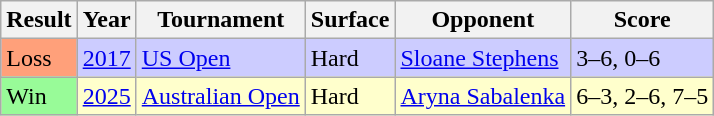<table class="sortable wikitable">
<tr>
<th>Result</th>
<th>Year</th>
<th>Tournament</th>
<th>Surface</th>
<th>Opponent</th>
<th>Score</th>
</tr>
<tr style=background:#ccf>
<td bgcolor=FFA07A>Loss</td>
<td><a href='#'>2017</a></td>
<td><a href='#'>US Open</a></td>
<td>Hard</td>
<td> <a href='#'>Sloane Stephens</a></td>
<td>3–6, 0–6</td>
</tr>
<tr style=background:#ffc>
<td bgcolor=98fb98>Win</td>
<td><a href='#'>2025</a></td>
<td><a href='#'>Australian Open</a></td>
<td>Hard</td>
<td> <a href='#'>Aryna Sabalenka</a></td>
<td>6–3, 2–6, 7–5</td>
</tr>
</table>
